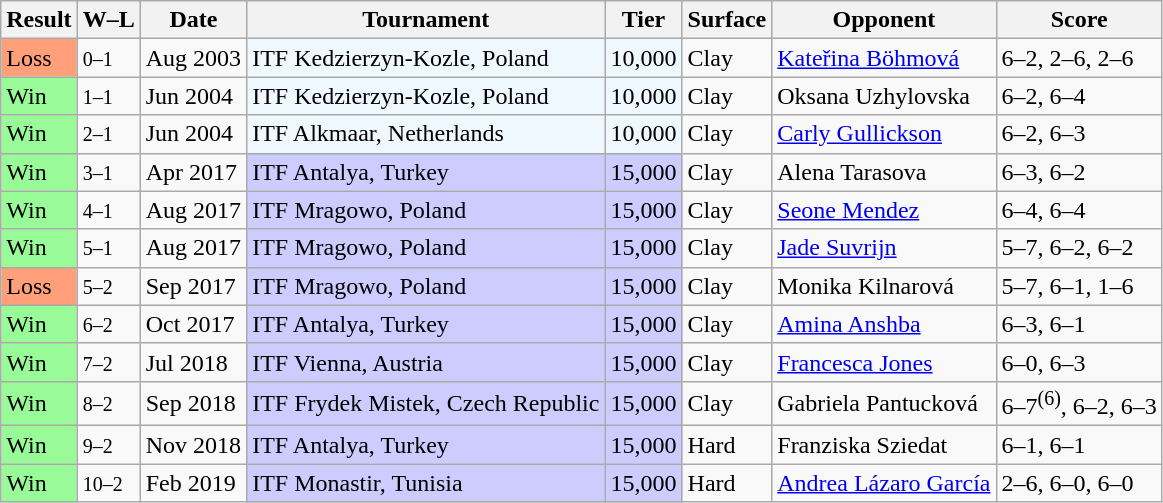<table class="sortable wikitable">
<tr>
<th>Result</th>
<th class="unsortable">W–L</th>
<th>Date</th>
<th>Tournament</th>
<th>Tier</th>
<th>Surface</th>
<th>Opponent</th>
<th class="unsortable">Score</th>
</tr>
<tr>
<td style="background:#ffa07a;">Loss</td>
<td><small>0–1</small></td>
<td>Aug 2003</td>
<td style="background:#f0f8ff;">ITF Kedzierzyn-Kozle, Poland</td>
<td style="background:#f0f8ff;">10,000</td>
<td>Clay</td>
<td> <a href='#'>Kateřina Böhmová</a></td>
<td>6–2, 2–6, 2–6</td>
</tr>
<tr>
<td style="background:#98fb98;">Win</td>
<td><small>1–1</small></td>
<td>Jun 2004</td>
<td style="background:#f0f8ff;">ITF Kedzierzyn-Kozle, Poland</td>
<td style="background:#f0f8ff;">10,000</td>
<td>Clay</td>
<td> Oksana Uzhylovska</td>
<td>6–2, 6–4</td>
</tr>
<tr>
<td style="background:#98fb98;">Win</td>
<td><small>2–1</small></td>
<td>Jun 2004</td>
<td style="background:#f0f8ff;">ITF Alkmaar, Netherlands</td>
<td style="background:#f0f8ff;">10,000</td>
<td>Clay</td>
<td> <a href='#'>Carly Gullickson</a></td>
<td>6–2, 6–3</td>
</tr>
<tr>
<td style="background:#98fb98;">Win</td>
<td><small>3–1</small></td>
<td>Apr 2017</td>
<td style="background:#ccccff;">ITF Antalya, Turkey</td>
<td style="background:#ccccff;">15,000</td>
<td>Clay</td>
<td> Alena Tarasova</td>
<td>6–3, 6–2</td>
</tr>
<tr>
<td style="background:#98fb98;">Win</td>
<td><small>4–1</small></td>
<td>Aug 2017</td>
<td style="background:#ccccff;">ITF Mragowo, Poland</td>
<td style="background:#ccccff;">15,000</td>
<td>Clay</td>
<td> <a href='#'>Seone Mendez</a></td>
<td>6–4, 6–4</td>
</tr>
<tr>
<td style="background:#98fb98;">Win</td>
<td><small>5–1</small></td>
<td>Aug 2017</td>
<td style="background:#ccccff;">ITF Mragowo, Poland</td>
<td style="background:#ccccff;">15,000</td>
<td>Clay</td>
<td> <a href='#'>Jade Suvrijn</a></td>
<td>5–7, 6–2, 6–2</td>
</tr>
<tr>
<td style="background:#ffa07a;">Loss</td>
<td><small>5–2</small></td>
<td>Sep 2017</td>
<td style="background:#ccccff;">ITF Mragowo, Poland</td>
<td style="background:#ccccff;">15,000</td>
<td>Clay</td>
<td> Monika Kilnarová</td>
<td>5–7, 6–1, 1–6</td>
</tr>
<tr>
<td style="background:#98fb98;">Win</td>
<td><small>6–2</small></td>
<td>Oct 2017</td>
<td style="background:#ccccff;">ITF Antalya, Turkey</td>
<td style="background:#ccccff;">15,000</td>
<td>Clay</td>
<td> <a href='#'>Amina Anshba</a></td>
<td>6–3, 6–1</td>
</tr>
<tr>
<td style="background:#98fb98;">Win</td>
<td><small>7–2</small></td>
<td>Jul 2018</td>
<td style="background:#ccccff;">ITF Vienna, Austria</td>
<td style="background:#ccccff;">15,000</td>
<td>Clay</td>
<td> <a href='#'>Francesca Jones</a></td>
<td>6–0, 6–3</td>
</tr>
<tr>
<td style="background:#98fb98;">Win</td>
<td><small>8–2</small></td>
<td>Sep 2018</td>
<td style="background:#ccccff;">ITF Frydek Mistek, Czech Republic</td>
<td style="background:#ccccff;">15,000</td>
<td>Clay</td>
<td> Gabriela Pantucková</td>
<td>6–7<sup>(6)</sup>, 6–2, 6–3</td>
</tr>
<tr>
<td style="background:#98fb98;">Win</td>
<td><small>9–2</small></td>
<td>Nov 2018</td>
<td style="background:#ccccff;">ITF Antalya, Turkey</td>
<td style="background:#ccccff;">15,000</td>
<td>Hard</td>
<td> Franziska Sziedat</td>
<td>6–1, 6–1</td>
</tr>
<tr>
<td style="background:#98fb98;">Win</td>
<td><small>10–2</small></td>
<td>Feb 2019</td>
<td style="background:#ccccff;">ITF Monastir, Tunisia</td>
<td style="background:#ccccff;">15,000</td>
<td>Hard</td>
<td> <a href='#'>Andrea Lázaro García</a></td>
<td>2–6, 6–0, 6–0</td>
</tr>
</table>
